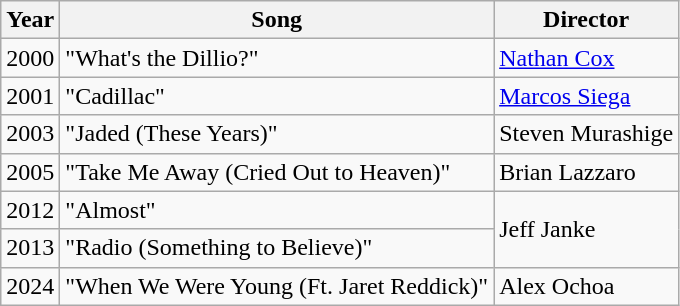<table class="wikitable">
<tr>
<th>Year</th>
<th>Song</th>
<th>Director</th>
</tr>
<tr>
<td>2000</td>
<td>"What's the Dillio?"</td>
<td><a href='#'>Nathan Cox</a></td>
</tr>
<tr>
<td>2001</td>
<td>"Cadillac"</td>
<td><a href='#'>Marcos Siega</a></td>
</tr>
<tr>
<td>2003</td>
<td>"Jaded (These Years)"</td>
<td>Steven Murashige</td>
</tr>
<tr>
<td>2005</td>
<td>"Take Me Away (Cried Out to Heaven)"</td>
<td>Brian Lazzaro</td>
</tr>
<tr>
<td>2012</td>
<td>"Almost"</td>
<td rowspan="2">Jeff Janke</td>
</tr>
<tr>
<td>2013</td>
<td>"Radio (Something to Believe)"</td>
</tr>
<tr>
<td>2024</td>
<td>"When We Were Young (Ft. Jaret Reddick)"</td>
<td>Alex Ochoa</td>
</tr>
</table>
